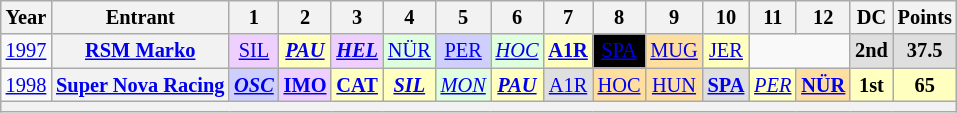<table class="wikitable" style="text-align:center; font-size:85%">
<tr>
<th>Year</th>
<th>Entrant</th>
<th>1</th>
<th>2</th>
<th>3</th>
<th>4</th>
<th>5</th>
<th>6</th>
<th>7</th>
<th>8</th>
<th>9</th>
<th>10</th>
<th>11</th>
<th>12</th>
<th>DC</th>
<th>Points</th>
</tr>
<tr>
<td><a href='#'>1997</a></td>
<th nowrap><a href='#'>RSM Marko</a></th>
<td style="background:#efcfff;"><a href='#'>SIL</a><br></td>
<td style="background:#ffffbf;"><strong><em><a href='#'>PAU</a></em></strong><br></td>
<td style="background:#efcfff;"><strong><em><a href='#'>HEL</a></em></strong><br></td>
<td style="background:#dfffdf;"><a href='#'>NÜR</a><br></td>
<td style="background:#cfcfff;"><a href='#'>PER</a><br></td>
<td style="background:#dfffdf;"><em><a href='#'>HOC</a></em><br></td>
<td style="background:#ffffbf;"><strong><a href='#'>A1R</a></strong><br></td>
<td style="background:#000; color:white;"><a href='#'><span>SPA</span></a><br></td>
<td style="background:#ffdf9f;"><a href='#'>MUG</a><br></td>
<td style="background:#ffffbf;"><a href='#'>JER</a><br></td>
<td colspan=2></td>
<td style="background:#dfdfdf;"><strong>2nd</strong></td>
<td style="background:#dfdfdf;"><strong>37.5</strong></td>
</tr>
<tr>
<td><a href='#'>1998</a></td>
<th nowrap><a href='#'>Super Nova Racing</a></th>
<td style="background:#cfcfff;"><strong><em><a href='#'>OSC</a></em></strong><br></td>
<td style="background:#efcfff;"><strong><a href='#'>IMO</a></strong><br></td>
<td style="background:#ffffbf;"><strong><a href='#'>CAT</a></strong><br></td>
<td style="background:#ffffbf;"><strong><em><a href='#'>SIL</a></em></strong><br></td>
<td style="background:#dfffdf;"><em><a href='#'>MON</a></em><br></td>
<td style="background:#ffffbf;"><strong><em><a href='#'>PAU</a></em></strong><br></td>
<td style="background:#dfdfdf;"><a href='#'>A1R</a><br></td>
<td style="background:#ffdf9f;"><a href='#'>HOC</a><br></td>
<td style="background:#ffdf9f;"><a href='#'>HUN</a><br></td>
<td style="background:#dfdfdf;"><strong><a href='#'>SPA</a></strong><br></td>
<td style="background:#ffffbf;"><em><a href='#'>PER</a></em><br></td>
<td style="background:#ffdf9f;"><strong><a href='#'>NÜR</a></strong><br></td>
<td style="background:#ffffbf;"><strong>1st</strong></td>
<td style="background:#ffffbf;"><strong>65</strong></td>
</tr>
<tr>
<th colspan="16"></th>
</tr>
</table>
